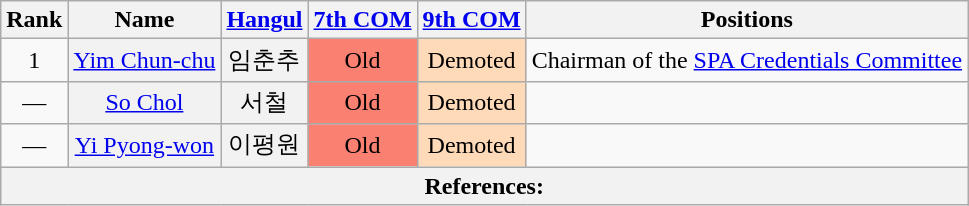<table class="wikitable sortable">
<tr>
<th>Rank</th>
<th>Name</th>
<th class="unsortable"><a href='#'>Hangul</a></th>
<th><a href='#'>7th COM</a></th>
<th><a href='#'>9th COM</a></th>
<th>Positions</th>
</tr>
<tr>
<td align="center">1</td>
<th align="center" scope="row" style="font-weight:normal;"><a href='#'>Yim Chun-chu</a></th>
<th align="center" scope="row" style="font-weight:normal;">임춘추</th>
<td style="background: Salmon" align="center">Old</td>
<td style="background: PeachPuff" align="center">Demoted</td>
<td>Chairman of the <a href='#'>SPA Credentials Committee</a></td>
</tr>
<tr>
<td align="center">—</td>
<th align="center" scope="row" style="font-weight:normal;"><a href='#'>So Chol</a></th>
<th align="center" scope="row" style="font-weight:normal;">서철</th>
<td style="background: Salmon" align="center">Old</td>
<td style="background: PeachPuff" align="center">Demoted</td>
<td></td>
</tr>
<tr>
<td align="center">—</td>
<th align="center" scope="row" style="font-weight:normal;"><a href='#'>Yi Pyong-won</a></th>
<th align="center" scope="row" style="font-weight:normal;">이평원</th>
<td style="background: Salmon" align="center">Old</td>
<td style="background: PeachPuff" align="center">Demoted</td>
<td></td>
</tr>
<tr>
<th colspan="6" unsortable><strong>References:</strong><br></th>
</tr>
</table>
